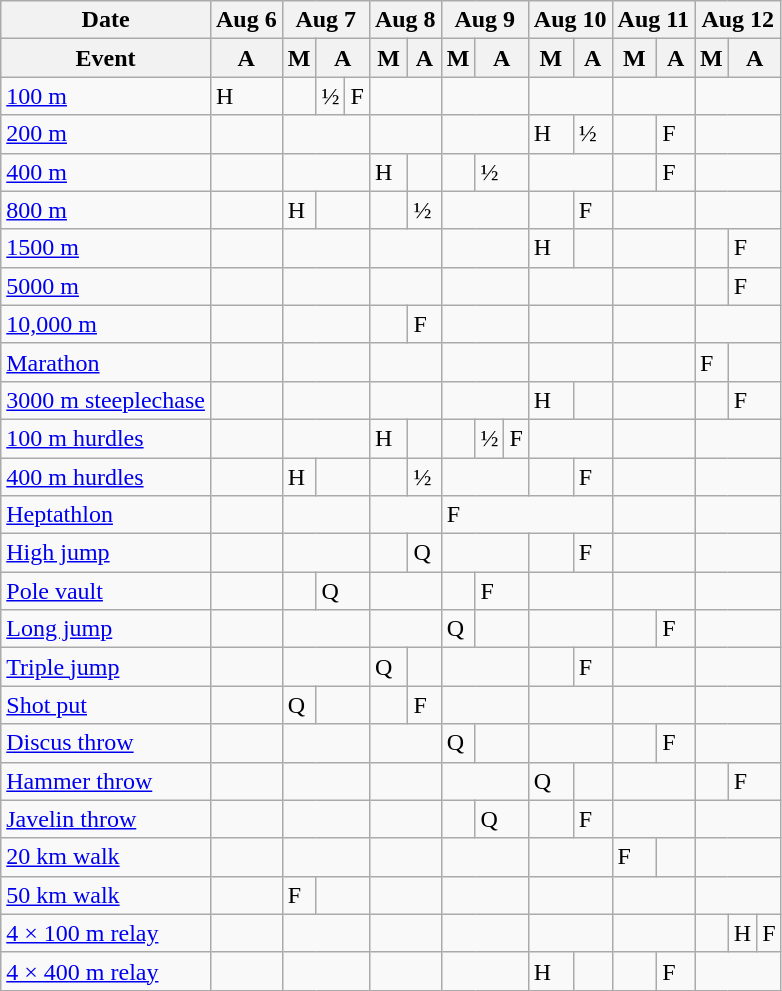<table class="wikitable athletics-schedule">
<tr>
<th scope="row">Date</th>
<th scope="col">Aug 6</th>
<th scope="col" colspan="3">Aug 7</th>
<th scope="col" colspan="2">Aug 8</th>
<th scope="col" colspan="3">Aug 9</th>
<th scope="col" colspan="2">Aug 10</th>
<th scope="col" colspan="2">Aug 11</th>
<th scope="col" colspan="3">Aug 12</th>
</tr>
<tr>
<th scope="col">Event</th>
<th scope="col">A</th>
<th scope="col">M</th>
<th scope="col" colspan="2">A</th>
<th scope="col">M</th>
<th scope="col">A</th>
<th scope="col">M</th>
<th colspan="2" scope="col">A</th>
<th scope="col">M</th>
<th>A</th>
<th scope="col">M</th>
<th scope="col">A</th>
<th scope="col">M</th>
<th scope="col" colspan=2>A</th>
</tr>
<tr>
<td class="event"><a href='#'>100 m</a></td>
<td class="heats">H</td>
<td></td>
<td class="semifinals">½</td>
<td class="final">F</td>
<td colspan="2"></td>
<td colspan="3"></td>
<td colspan="2"></td>
<td colspan="2"></td>
<td colspan="3"></td>
</tr>
<tr>
<td class="event"><a href='#'>200 m</a></td>
<td></td>
<td colspan="3"></td>
<td colspan="2"></td>
<td colspan="3"></td>
<td class="heats">H</td>
<td class="semifinals">½</td>
<td></td>
<td class="final">F</td>
<td colspan="3"></td>
</tr>
<tr>
<td class="event"><a href='#'>400 m</a></td>
<td></td>
<td colspan="3"></td>
<td class="heats">H</td>
<td></td>
<td></td>
<td colspan="2" class="semifinals">½</td>
<td colspan="2"></td>
<td></td>
<td class="final">F</td>
<td colspan="3"></td>
</tr>
<tr>
<td class="event"><a href='#'>800 m</a></td>
<td></td>
<td class="heats">H</td>
<td colspan="2"></td>
<td></td>
<td class="semifinals">½</td>
<td colspan="3"></td>
<td></td>
<td class="final">F</td>
<td colspan="2"></td>
<td colspan="3"></td>
</tr>
<tr>
<td class="event"><a href='#'>1500 m</a></td>
<td></td>
<td colspan="3"></td>
<td colspan="2"></td>
<td colspan="3"></td>
<td class="heats">H</td>
<td></td>
<td colspan="2"></td>
<td></td>
<td colspan="2" class="final">F</td>
</tr>
<tr>
<td class="event"><a href='#'>5000 m</a></td>
<td></td>
<td colspan="3"></td>
<td colspan="2"></td>
<td colspan="3"></td>
<td colspan="2"></td>
<td colspan="2"></td>
<td></td>
<td colspan="2" class="final">F</td>
</tr>
<tr>
<td class="event"><a href='#'>10,000 m</a></td>
<td></td>
<td colspan="3"></td>
<td></td>
<td class="final">F</td>
<td colspan="3"></td>
<td colspan="2"></td>
<td colspan="2"></td>
<td colspan="3"></td>
</tr>
<tr>
<td class="event"><a href='#'>Marathon</a></td>
<td></td>
<td colspan="3"></td>
<td colspan="2"></td>
<td colspan="3"></td>
<td colspan="2"></td>
<td colspan="2"></td>
<td class="final">F</td>
<td colspan="2"></td>
</tr>
<tr>
<td class="event"><a href='#'>3000 m steeplechase</a></td>
<td></td>
<td colspan="3"></td>
<td colspan="2"></td>
<td colspan="3"></td>
<td class="heats">H</td>
<td></td>
<td colspan="2"></td>
<td></td>
<td colspan="2" class="final">F</td>
</tr>
<tr>
<td class="event"><a href='#'>100 m hurdles</a></td>
<td></td>
<td colspan="3"></td>
<td class="heats">H</td>
<td></td>
<td></td>
<td class="semifinals">½</td>
<td class="final">F</td>
<td colspan="2"></td>
<td colspan="2"></td>
<td colspan="3"></td>
</tr>
<tr>
<td class="event"><a href='#'>400 m hurdles</a></td>
<td></td>
<td class="heats">H</td>
<td colspan="2"></td>
<td></td>
<td class="semifinals">½</td>
<td colspan="3"></td>
<td></td>
<td class="final">F</td>
<td colspan="2"></td>
<td colspan="3"></td>
</tr>
<tr>
<td class="event"><a href='#'>Heptathlon</a></td>
<td></td>
<td colspan="3"></td>
<td colspan="2"></td>
<td colspan="5" class="final">F</td>
<td colspan="2"></td>
<td colspan="3"></td>
</tr>
<tr>
<td class="event"><a href='#'>High jump</a></td>
<td></td>
<td colspan="3"></td>
<td></td>
<td class="qualifiers">Q</td>
<td colspan="3"></td>
<td></td>
<td class="final">F</td>
<td colspan="2"></td>
<td colspan="3"></td>
</tr>
<tr>
<td class="event"><a href='#'>Pole vault</a></td>
<td></td>
<td></td>
<td colspan="2" class="qualifiers">Q</td>
<td colspan="2"></td>
<td></td>
<td colspan="2" class="final">F</td>
<td colspan="2"></td>
<td colspan="2"></td>
<td colspan="3"></td>
</tr>
<tr>
<td class="event"><a href='#'>Long jump</a></td>
<td></td>
<td colspan="3"></td>
<td colspan="2"></td>
<td class="qualifiers">Q</td>
<td colspan="2"></td>
<td colspan="2"></td>
<td></td>
<td class="final">F</td>
<td colspan="3"></td>
</tr>
<tr>
<td class="event"><a href='#'>Triple jump</a></td>
<td></td>
<td colspan="3"></td>
<td class="qualifiers">Q</td>
<td></td>
<td colspan="3"></td>
<td></td>
<td class="final">F</td>
<td colspan="2"></td>
<td colspan="3"></td>
</tr>
<tr>
<td class="event"><a href='#'>Shot put</a></td>
<td></td>
<td class="qualifiers">Q</td>
<td colspan="2"></td>
<td></td>
<td class="final">F</td>
<td colspan="3"></td>
<td colspan="2"></td>
<td colspan="2"></td>
<td colspan="3"></td>
</tr>
<tr>
<td class="event"><a href='#'>Discus throw</a></td>
<td></td>
<td colspan="3"></td>
<td colspan="2"></td>
<td class="qualifiers">Q</td>
<td colspan="2"></td>
<td colspan="2"></td>
<td></td>
<td class="final">F</td>
<td colspan="3"></td>
</tr>
<tr>
<td class="event"><a href='#'>Hammer throw</a></td>
<td></td>
<td colspan="3"></td>
<td colspan="2"></td>
<td colspan="3"></td>
<td class="qualifiers">Q</td>
<td></td>
<td colspan="2"></td>
<td></td>
<td colspan="2" class="final">F</td>
</tr>
<tr>
<td class="event"><a href='#'>Javelin throw</a></td>
<td></td>
<td colspan="3"></td>
<td colspan="2"></td>
<td></td>
<td colspan="2" class="qualifiers">Q</td>
<td></td>
<td class="final">F</td>
<td colspan="2"></td>
<td colspan="3"></td>
</tr>
<tr>
<td class="event"><a href='#'>20 km walk</a></td>
<td></td>
<td colspan="3"></td>
<td colspan="2"></td>
<td colspan="3"></td>
<td colspan="2"></td>
<td class="final">F</td>
<td></td>
<td colspan="3"></td>
</tr>
<tr>
<td class="event"><a href='#'>50 km walk</a></td>
<td></td>
<td class="final">F</td>
<td colspan="2"></td>
<td colspan="2"></td>
<td colspan="3"></td>
<td colspan="2"></td>
<td colspan="2"></td>
<td colspan="3"></td>
</tr>
<tr>
<td class="event"><a href='#'>4 × 100 m relay</a></td>
<td></td>
<td colspan="3"></td>
<td colspan="2"></td>
<td colspan="3"></td>
<td colspan="2"></td>
<td colspan="2"></td>
<td></td>
<td class="heats">H</td>
<td class="final">F</td>
</tr>
<tr>
<td class="event"><a href='#'>4 × 400 m relay</a></td>
<td></td>
<td colspan="3"></td>
<td colspan="2"></td>
<td colspan="3"></td>
<td class="heats">H</td>
<td></td>
<td></td>
<td class="final">F</td>
<td colspan="3"></td>
</tr>
</table>
